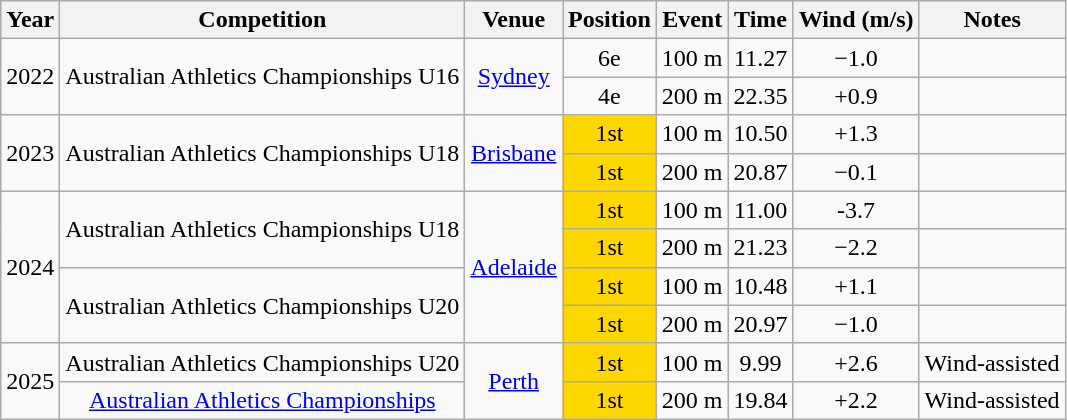<table class="wikitable sortable" style=text-align:center>
<tr>
<th>Year</th>
<th>Competition</th>
<th>Venue</th>
<th>Position</th>
<th>Event</th>
<th>Time</th>
<th>Wind (m/s)</th>
<th>Notes</th>
</tr>
<tr>
<td rowspan="2">2022</td>
<td rowspan="2">Australian Athletics Championships U16</td>
<td rowspan="2"><a href='#'>Sydney</a></td>
<td>6e</td>
<td>100 m</td>
<td>11.27</td>
<td>−1.0</td>
<td></td>
</tr>
<tr>
<td>4e</td>
<td>200 m</td>
<td>22.35</td>
<td>+0.9</td>
<td></td>
</tr>
<tr>
<td rowspan="2">2023</td>
<td rowspan="2">Australian Athletics Championships U18</td>
<td rowspan="2"><a href='#'>Brisbane</a></td>
<td bgcolor="gold">1st</td>
<td>100 m</td>
<td>10.50</td>
<td>+1.3</td>
<td></td>
</tr>
<tr>
<td bgcolor="gold">1st</td>
<td>200 m</td>
<td>20.87</td>
<td>−0.1</td>
<td></td>
</tr>
<tr>
<td rowspan="4">2024</td>
<td rowspan="2">Australian Athletics Championships U18</td>
<td rowspan="4"><a href='#'>Adelaide</a></td>
<td bgcolor="gold">1st</td>
<td>100 m</td>
<td>11.00</td>
<td>-3.7</td>
<td></td>
</tr>
<tr>
<td bgcolor="gold">1st</td>
<td>200 m</td>
<td>21.23</td>
<td>−2.2</td>
<td></td>
</tr>
<tr>
<td rowspan="2">Australian Athletics Championships U20</td>
<td bgcolor="gold">1st</td>
<td>100 m</td>
<td>10.48</td>
<td>+1.1</td>
<td></td>
</tr>
<tr>
<td bgcolor="gold">1st</td>
<td>200 m</td>
<td>20.97</td>
<td>−1.0</td>
<td></td>
</tr>
<tr>
<td rowspan="2">2025</td>
<td>Australian Athletics Championships U20</td>
<td rowspan="2"><a href='#'>Perth</a></td>
<td bgcolor="gold">1st</td>
<td>100 m</td>
<td>9.99</td>
<td>+2.6</td>
<td>Wind-assisted</td>
</tr>
<tr>
<td><a href='#'>Australian Athletics Championships</a></td>
<td bgcolor="gold">1st</td>
<td>200 m</td>
<td>19.84</td>
<td>+2.2</td>
<td>Wind-assisted</td>
</tr>
</table>
